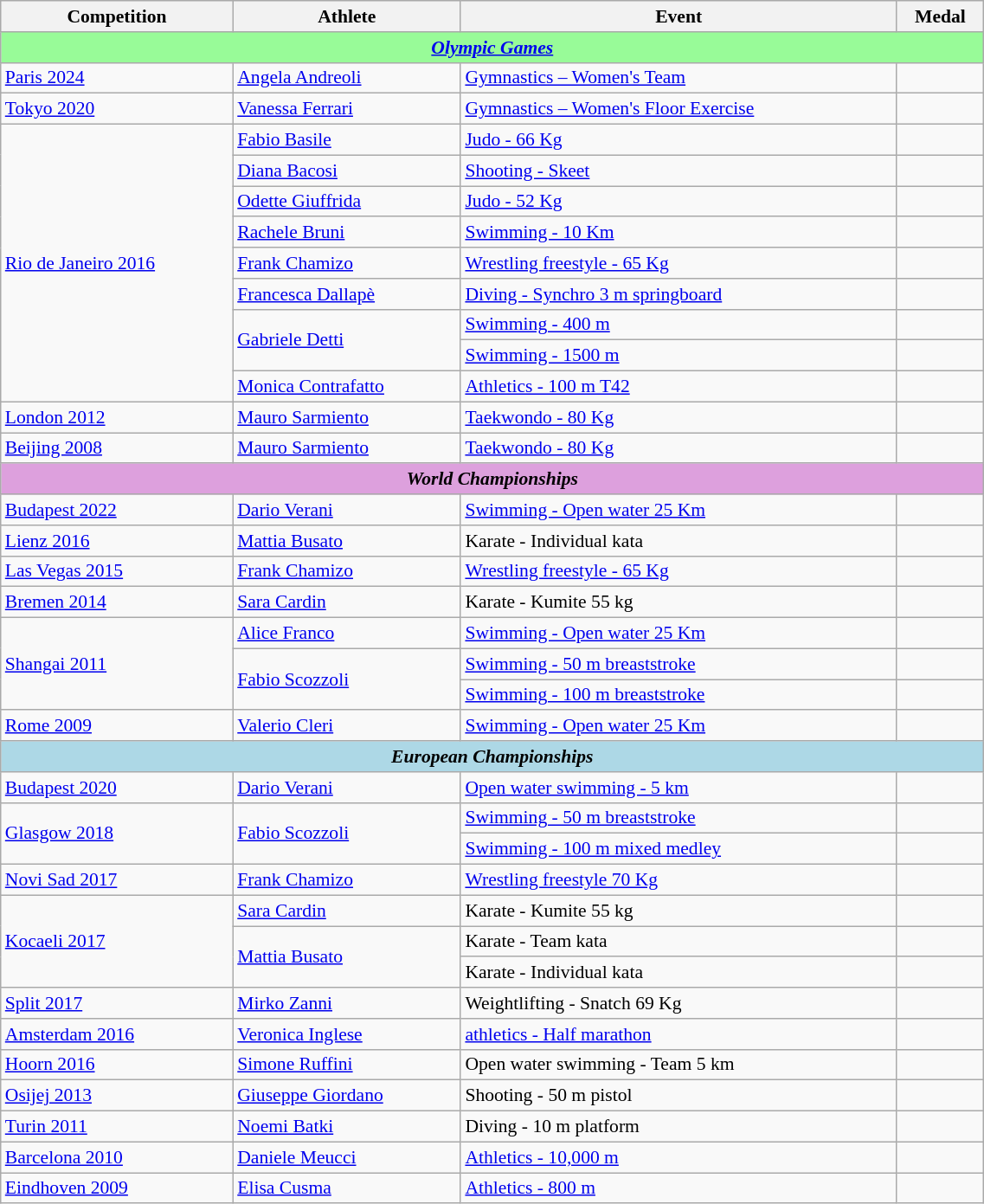<table class="wikitable" width=60% style="font-size:90%; text-align:left;">
<tr>
<th>Competition</th>
<th>Athlete</th>
<th>Event</th>
<th>Medal</th>
</tr>
<tr>
<td colspan=4 align=center bgcolor=PaleGreen><strong><em><a href='#'>Olympic Games</a></em></strong></td>
</tr>
<tr>
<td rowspan=1><a href='#'>Paris 2024</a></td>
<td><a href='#'>Angela Andreoli</a></td>
<td><a href='#'>Gymnastics – Women's Team</a></td>
<td></td>
</tr>
<tr>
<td rowspan=1><a href='#'>Tokyo 2020</a></td>
<td><a href='#'>Vanessa Ferrari</a></td>
<td><a href='#'>Gymnastics – Women's Floor Exercise</a></td>
<td></td>
</tr>
<tr>
<td rowspan=9><a href='#'>Rio de Janeiro 2016</a></td>
<td><a href='#'>Fabio Basile</a></td>
<td><a href='#'>Judo - 66 Kg</a></td>
<td></td>
</tr>
<tr>
<td><a href='#'>Diana Bacosi</a></td>
<td><a href='#'>Shooting - Skeet</a></td>
<td></td>
</tr>
<tr>
<td><a href='#'>Odette Giuffrida</a></td>
<td><a href='#'>Judo - 52 Kg</a></td>
<td></td>
</tr>
<tr>
<td><a href='#'>Rachele Bruni</a></td>
<td><a href='#'>Swimming - 10 Km</a></td>
<td></td>
</tr>
<tr>
<td><a href='#'>Frank Chamizo</a></td>
<td><a href='#'>Wrestling freestyle - 65 Kg</a></td>
<td></td>
</tr>
<tr>
<td><a href='#'>Francesca Dallapè</a></td>
<td><a href='#'>Diving - Synchro 3 m springboard</a></td>
<td></td>
</tr>
<tr>
<td rowspan=2><a href='#'>Gabriele Detti</a></td>
<td><a href='#'>Swimming - 400 m</a></td>
<td></td>
</tr>
<tr>
<td><a href='#'>Swimming - 1500 m</a></td>
<td></td>
</tr>
<tr>
<td><a href='#'>Monica Contrafatto</a></td>
<td><a href='#'>Athletics - 100 m T42</a></td>
<td></td>
</tr>
<tr>
<td><a href='#'>London 2012</a></td>
<td><a href='#'>Mauro Sarmiento</a></td>
<td><a href='#'>Taekwondo - 80 Kg</a></td>
<td></td>
</tr>
<tr>
<td><a href='#'>Beijing 2008</a></td>
<td><a href='#'>Mauro Sarmiento</a></td>
<td><a href='#'>Taekwondo - 80 Kg</a></td>
<td></td>
</tr>
<tr>
<td colspan=4 align=center bgcolor=Plum><strong><em>World Championships</em></strong></td>
</tr>
<tr>
<td><a href='#'>Budapest 2022</a></td>
<td><a href='#'>Dario Verani</a></td>
<td><a href='#'>Swimming - Open water 25 Km</a></td>
<td></td>
</tr>
<tr>
<td><a href='#'>Lienz 2016</a></td>
<td><a href='#'>Mattia Busato</a></td>
<td>Karate - Individual kata</td>
<td></td>
</tr>
<tr>
<td><a href='#'>Las Vegas 2015</a></td>
<td><a href='#'>Frank Chamizo</a></td>
<td><a href='#'>Wrestling freestyle - 65 Kg</a></td>
<td></td>
</tr>
<tr>
<td><a href='#'>Bremen 2014</a></td>
<td><a href='#'>Sara Cardin</a></td>
<td>Karate - Kumite 55 kg</td>
<td></td>
</tr>
<tr>
<td rowspan=3><a href='#'>Shangai 2011</a></td>
<td><a href='#'>Alice Franco</a></td>
<td><a href='#'>Swimming - Open water 25 Km</a></td>
<td></td>
</tr>
<tr>
<td rowspan=2><a href='#'>Fabio Scozzoli</a></td>
<td><a href='#'>Swimming - 50 m breaststroke</a></td>
<td></td>
</tr>
<tr>
<td><a href='#'>Swimming - 100 m breaststroke</a></td>
<td></td>
</tr>
<tr>
<td><a href='#'>Rome 2009</a></td>
<td><a href='#'>Valerio Cleri</a></td>
<td><a href='#'>Swimming - Open water 25 Km</a></td>
<td></td>
</tr>
<tr>
<td colspan=4 align=center bgcolor=Lightblue><strong><em>European Championships</em></strong></td>
</tr>
<tr>
<td><a href='#'>Budapest 2020</a></td>
<td><a href='#'>Dario Verani</a></td>
<td><a href='#'>Open water swimming - 5 km</a></td>
<td></td>
</tr>
<tr>
<td rowspan=2><a href='#'>Glasgow 2018</a></td>
<td rowspan=2><a href='#'>Fabio Scozzoli</a></td>
<td><a href='#'>Swimming - 50 m breaststroke</a></td>
<td></td>
</tr>
<tr>
<td><a href='#'>Swimming - 100 m mixed medley</a></td>
<td></td>
</tr>
<tr>
<td><a href='#'>Novi Sad 2017</a></td>
<td><a href='#'>Frank Chamizo</a></td>
<td><a href='#'>Wrestling freestyle 70 Kg</a></td>
<td></td>
</tr>
<tr>
<td rowspan=3><a href='#'>Kocaeli 2017</a></td>
<td><a href='#'>Sara Cardin</a></td>
<td>Karate - Kumite 55 kg</td>
<td></td>
</tr>
<tr>
<td rowspan=2><a href='#'>Mattia Busato</a></td>
<td>Karate - Team kata</td>
<td></td>
</tr>
<tr>
<td>Karate - Individual kata</td>
<td></td>
</tr>
<tr>
<td><a href='#'>Split 2017</a></td>
<td><a href='#'>Mirko Zanni</a></td>
<td>Weightlifting - Snatch 69 Kg</td>
<td></td>
</tr>
<tr>
<td><a href='#'>Amsterdam 2016</a></td>
<td><a href='#'>Veronica Inglese</a></td>
<td><a href='#'>athletics - Half marathon</a></td>
<td></td>
</tr>
<tr>
<td><a href='#'>Hoorn 2016</a></td>
<td><a href='#'>Simone Ruffini</a></td>
<td>Open water swimming - Team 5 km</td>
<td></td>
</tr>
<tr>
<td><a href='#'>Osijej 2013</a></td>
<td><a href='#'>Giuseppe Giordano</a></td>
<td>Shooting - 50 m pistol</td>
<td></td>
</tr>
<tr>
<td><a href='#'>Turin 2011</a></td>
<td><a href='#'>Noemi Batki</a></td>
<td>Diving - 10 m platform</td>
<td></td>
</tr>
<tr>
<td><a href='#'>Barcelona 2010</a></td>
<td><a href='#'>Daniele Meucci</a></td>
<td><a href='#'>Athletics - 10,000 m</a></td>
<td></td>
</tr>
<tr>
<td><a href='#'>Eindhoven 2009</a></td>
<td><a href='#'>Elisa Cusma</a></td>
<td><a href='#'>Athletics - 800 m</a></td>
<td></td>
</tr>
</table>
